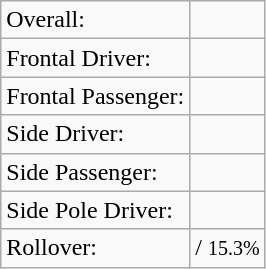<table class="wikitable">
<tr>
<td>Overall:</td>
<td></td>
</tr>
<tr>
<td>Frontal Driver:</td>
<td></td>
</tr>
<tr>
<td>Frontal Passenger:</td>
<td></td>
</tr>
<tr>
<td>Side Driver:</td>
<td></td>
</tr>
<tr>
<td>Side Passenger:</td>
<td></td>
</tr>
<tr>
<td>Side Pole Driver:</td>
<td></td>
</tr>
<tr>
<td>Rollover:</td>
<td> / <small>15.3%</small></td>
</tr>
</table>
